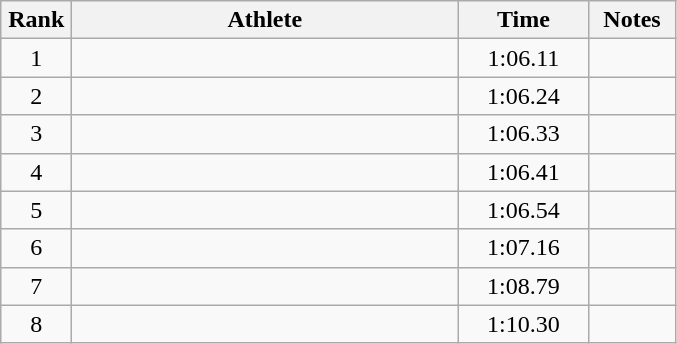<table class="wikitable" style="text-align:center">
<tr>
<th width=40>Rank</th>
<th width=250>Athlete</th>
<th width=80>Time</th>
<th width=50>Notes</th>
</tr>
<tr>
<td>1</td>
<td align=left></td>
<td>1:06.11</td>
<td></td>
</tr>
<tr>
<td>2</td>
<td align=left></td>
<td>1:06.24</td>
<td></td>
</tr>
<tr>
<td>3</td>
<td align=left></td>
<td>1:06.33</td>
<td></td>
</tr>
<tr>
<td>4</td>
<td align=left></td>
<td>1:06.41</td>
<td></td>
</tr>
<tr>
<td>5</td>
<td align=left></td>
<td>1:06.54</td>
<td></td>
</tr>
<tr>
<td>6</td>
<td align=left></td>
<td>1:07.16</td>
<td></td>
</tr>
<tr>
<td>7</td>
<td align=left></td>
<td>1:08.79</td>
<td></td>
</tr>
<tr>
<td>8</td>
<td align=left></td>
<td>1:10.30</td>
<td></td>
</tr>
</table>
